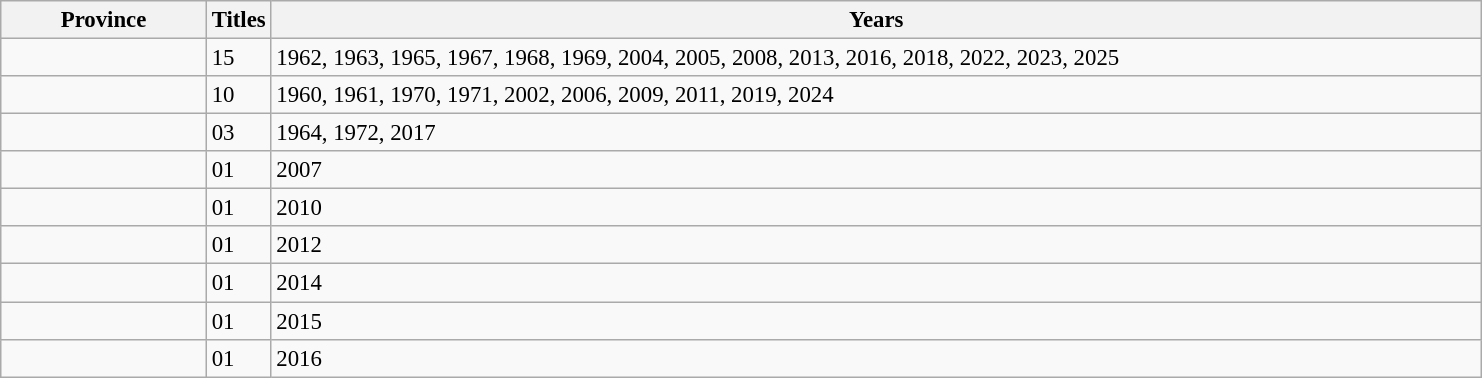<table class="wikitable sortable" style="font-size: 95%">
<tr>
<th width="130">Province</th>
<th width="10">Titles</th>
<th width="800">Years</th>
</tr>
<tr>
<td></td>
<td>15</td>
<td>1962, 1963, 1965, 1967, 1968, 1969, 2004, 2005, 2008, 2013, 2016, 2018, 2022, 2023, 2025</td>
</tr>
<tr>
<td></td>
<td>10</td>
<td>1960, 1961, 1970, 1971, 2002, 2006, 2009, 2011, 2019, 2024</td>
</tr>
<tr>
<td></td>
<td>03</td>
<td>1964, 1972, 2017</td>
</tr>
<tr>
<td></td>
<td>01</td>
<td>2007</td>
</tr>
<tr>
<td></td>
<td>01</td>
<td>2010</td>
</tr>
<tr>
<td></td>
<td>01</td>
<td>2012</td>
</tr>
<tr>
<td></td>
<td>01</td>
<td>2014</td>
</tr>
<tr>
<td></td>
<td>01</td>
<td>2015</td>
</tr>
<tr>
<td></td>
<td>01</td>
<td>2016</td>
</tr>
</table>
